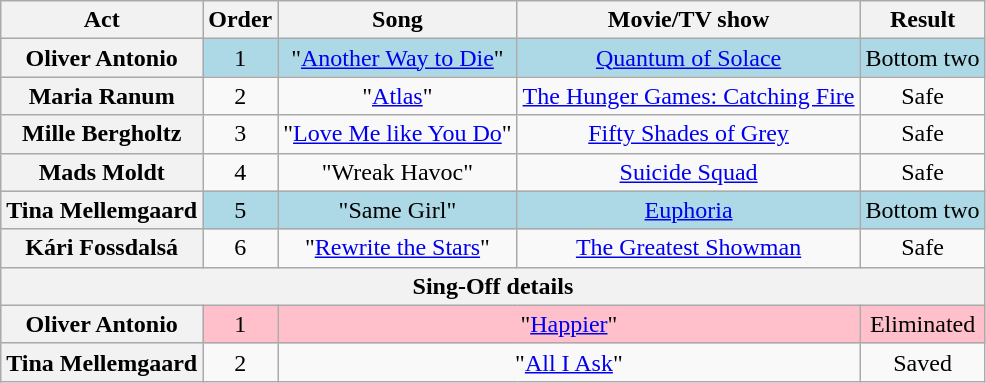<table class="wikitable plainrowheaders" style="text-align:center;">
<tr>
<th scope="col">Act</th>
<th scope="col">Order</th>
<th scope="col">Song</th>
<th scope="col">Movie/TV show</th>
<th scope="col">Result</th>
</tr>
<tr style="background:lightblue">
<th scope=row>Oliver Antonio</th>
<td>1</td>
<td>"<a href='#'>Another Way to Die</a>"</td>
<td><a href='#'>Quantum of Solace</a></td>
<td>Bottom two</td>
</tr>
<tr>
<th scope=row>Maria Ranum</th>
<td>2</td>
<td>"<a href='#'>Atlas</a>"</td>
<td><a href='#'>The Hunger Games: Catching Fire</a></td>
<td>Safe</td>
</tr>
<tr>
<th scope=row>Mille Bergholtz</th>
<td>3</td>
<td>"<a href='#'>Love Me like You Do</a>"</td>
<td><a href='#'>Fifty Shades of Grey</a></td>
<td>Safe</td>
</tr>
<tr>
<th scope=row>Mads Moldt</th>
<td>4</td>
<td>"Wreak Havoc"</td>
<td><a href='#'>Suicide Squad</a></td>
<td>Safe</td>
</tr>
<tr style="background:lightblue">
<th scope=row>Tina Mellemgaard</th>
<td>5</td>
<td>"Same Girl"</td>
<td><a href='#'>Euphoria</a></td>
<td>Bottom two</td>
</tr>
<tr>
<th scope=row>Kári Fossdalsá</th>
<td>6</td>
<td>"<a href='#'>Rewrite the Stars</a>"</td>
<td><a href='#'>The Greatest Showman</a></td>
<td>Safe</td>
</tr>
<tr>
<th colspan="5">Sing-Off details</th>
</tr>
<tr style="background:pink">
<th scope="row">Oliver Antonio</th>
<td>1</td>
<td colspan="2">"<a href='#'>Happier</a>"</td>
<td>Eliminated</td>
</tr>
<tr>
<th scope="row">Tina Mellemgaard</th>
<td>2</td>
<td colspan="2">"<a href='#'>All I Ask</a>"</td>
<td>Saved</td>
</tr>
</table>
